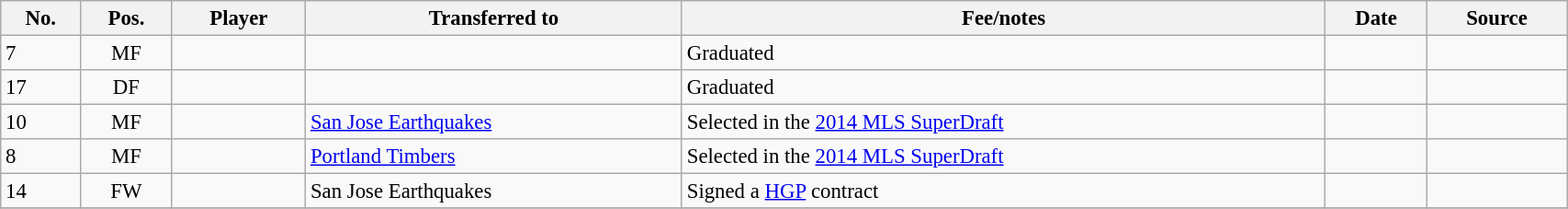<table class="wikitable sortable" style="width:90%; text-align:center; font-size:95%; text-align:left;">
<tr>
<th><strong>No.</strong></th>
<th><strong>Pos.</strong></th>
<th><strong>Player</strong></th>
<th><strong>Transferred to</strong></th>
<th><strong>Fee/notes</strong></th>
<th><strong>Date</strong></th>
<th><strong>Source</strong></th>
</tr>
<tr>
<td>7</td>
<td align=center>MF</td>
<td></td>
<td></td>
<td>Graduated</td>
<td></td>
<td></td>
</tr>
<tr>
<td>17</td>
<td align=center>DF</td>
<td></td>
<td></td>
<td>Graduated</td>
<td></td>
<td></td>
</tr>
<tr>
<td>10</td>
<td align=center>MF</td>
<td></td>
<td> <a href='#'>San Jose Earthquakes</a></td>
<td>Selected in the <a href='#'>2014 MLS SuperDraft</a></td>
<td></td>
<td></td>
</tr>
<tr>
<td>8</td>
<td align=center>MF</td>
<td></td>
<td> <a href='#'>Portland Timbers</a></td>
<td>Selected in the <a href='#'>2014 MLS SuperDraft</a></td>
<td></td>
<td></td>
</tr>
<tr>
<td>14</td>
<td align=center>FW</td>
<td></td>
<td> San Jose Earthquakes</td>
<td>Signed a <a href='#'>HGP</a> contract</td>
<td></td>
<td></td>
</tr>
<tr>
</tr>
</table>
